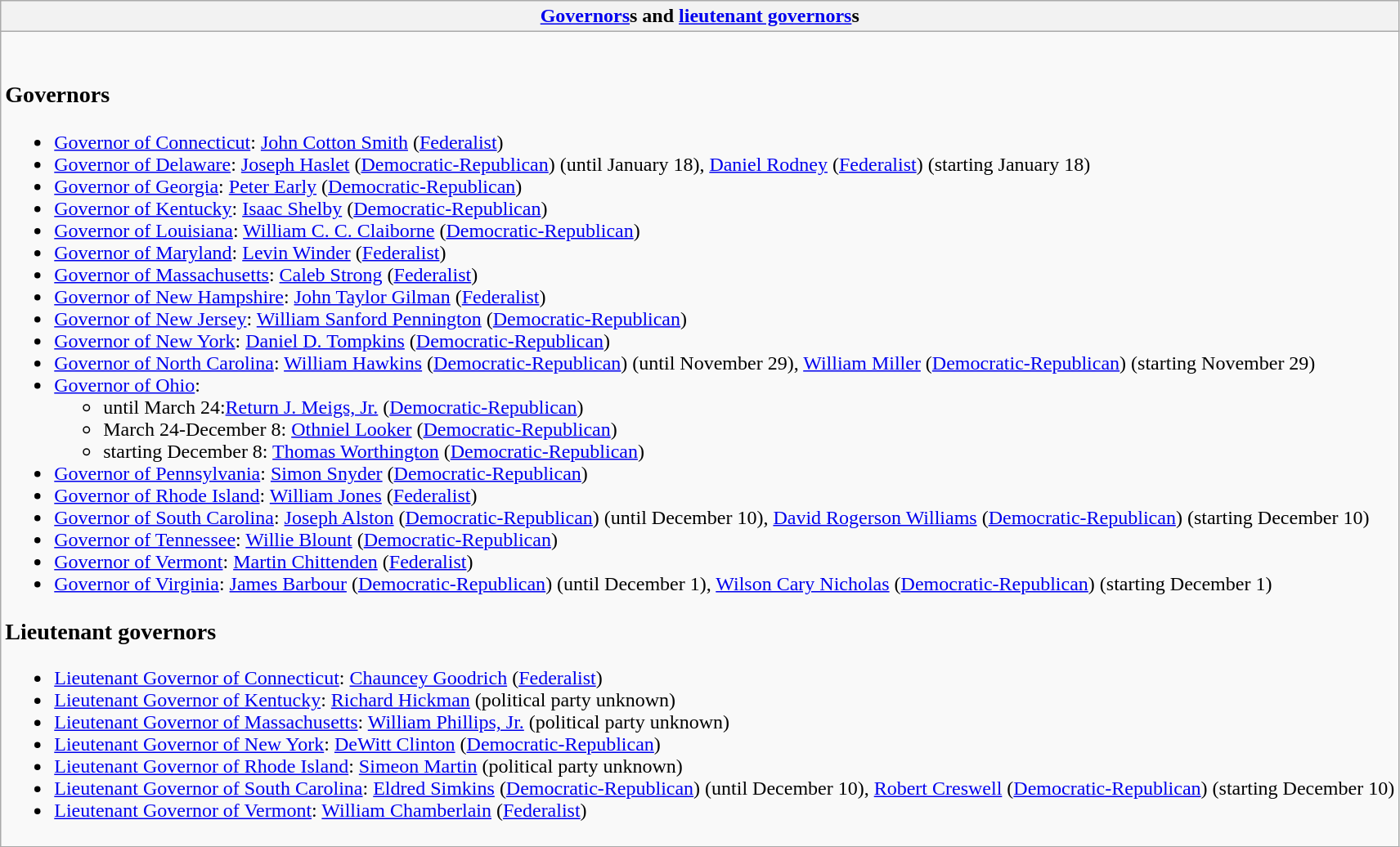<table class="wikitable collapsible collapsed">
<tr>
<th><a href='#'>Governors</a>s and <a href='#'>lieutenant governors</a>s</th>
</tr>
<tr>
<td><br><h3>Governors</h3><ul><li><a href='#'>Governor of Connecticut</a>: <a href='#'>John Cotton Smith</a> (<a href='#'>Federalist</a>)</li><li><a href='#'>Governor of Delaware</a>: <a href='#'>Joseph Haslet</a> (<a href='#'>Democratic-Republican</a>) (until January 18), <a href='#'>Daniel Rodney</a> (<a href='#'>Federalist</a>) (starting January 18)</li><li><a href='#'>Governor of Georgia</a>: <a href='#'>Peter Early</a> (<a href='#'>Democratic-Republican</a>)</li><li><a href='#'>Governor of Kentucky</a>: <a href='#'>Isaac Shelby</a> (<a href='#'>Democratic-Republican</a>)</li><li><a href='#'>Governor of Louisiana</a>: <a href='#'>William C. C. Claiborne</a> (<a href='#'>Democratic-Republican</a>)</li><li><a href='#'>Governor of Maryland</a>: <a href='#'>Levin Winder</a> (<a href='#'>Federalist</a>)</li><li><a href='#'>Governor of Massachusetts</a>: <a href='#'>Caleb Strong</a> (<a href='#'>Federalist</a>)</li><li><a href='#'>Governor of New Hampshire</a>: <a href='#'>John Taylor Gilman</a> (<a href='#'>Federalist</a>)</li><li><a href='#'>Governor of New Jersey</a>: <a href='#'>William Sanford Pennington</a> (<a href='#'>Democratic-Republican</a>)</li><li><a href='#'>Governor of New York</a>: <a href='#'>Daniel D. Tompkins</a> (<a href='#'>Democratic-Republican</a>)</li><li><a href='#'>Governor of North Carolina</a>: <a href='#'>William Hawkins</a> (<a href='#'>Democratic-Republican</a>) (until November 29), <a href='#'>William Miller</a> (<a href='#'>Democratic-Republican</a>) (starting November 29)</li><li><a href='#'>Governor of Ohio</a>:<ul><li>until March 24:<a href='#'>Return J. Meigs, Jr.</a> (<a href='#'>Democratic-Republican</a>)</li><li>March 24-December 8: <a href='#'>Othniel Looker</a> (<a href='#'>Democratic-Republican</a>)</li><li>starting December 8: <a href='#'>Thomas Worthington</a> (<a href='#'>Democratic-Republican</a>)</li></ul></li><li><a href='#'>Governor of Pennsylvania</a>: <a href='#'>Simon Snyder</a> (<a href='#'>Democratic-Republican</a>)</li><li><a href='#'>Governor of Rhode Island</a>: <a href='#'>William Jones</a> (<a href='#'>Federalist</a>)</li><li><a href='#'>Governor of South Carolina</a>: <a href='#'>Joseph Alston</a> (<a href='#'>Democratic-Republican</a>) (until December 10), <a href='#'>David Rogerson Williams</a> (<a href='#'>Democratic-Republican</a>) (starting December 10)</li><li><a href='#'>Governor of Tennessee</a>: <a href='#'>Willie Blount</a> (<a href='#'>Democratic-Republican</a>)</li><li><a href='#'>Governor of Vermont</a>: <a href='#'>Martin Chittenden</a> (<a href='#'>Federalist</a>)</li><li><a href='#'>Governor of Virginia</a>: <a href='#'>James Barbour</a> (<a href='#'>Democratic-Republican</a>) (until December 1), <a href='#'>Wilson Cary Nicholas</a> (<a href='#'>Democratic-Republican</a>) (starting December 1)</li></ul><h3>Lieutenant governors</h3><ul><li><a href='#'>Lieutenant Governor of Connecticut</a>: <a href='#'>Chauncey Goodrich</a> (<a href='#'>Federalist</a>)</li><li><a href='#'>Lieutenant Governor of Kentucky</a>: <a href='#'>Richard Hickman</a> (political party unknown)</li><li><a href='#'>Lieutenant Governor of Massachusetts</a>: <a href='#'>William Phillips, Jr.</a> (political party unknown)</li><li><a href='#'>Lieutenant Governor of New York</a>: <a href='#'>DeWitt Clinton</a> (<a href='#'>Democratic-Republican</a>)</li><li><a href='#'>Lieutenant Governor of Rhode Island</a>: <a href='#'>Simeon Martin</a> (political party unknown)</li><li><a href='#'>Lieutenant Governor of South Carolina</a>: <a href='#'>Eldred Simkins</a> (<a href='#'>Democratic-Republican</a>) (until December 10), <a href='#'>Robert Creswell</a> (<a href='#'>Democratic-Republican</a>) (starting December 10)</li><li><a href='#'>Lieutenant Governor of Vermont</a>: <a href='#'>William Chamberlain</a> (<a href='#'>Federalist</a>)</li></ul></td>
</tr>
</table>
